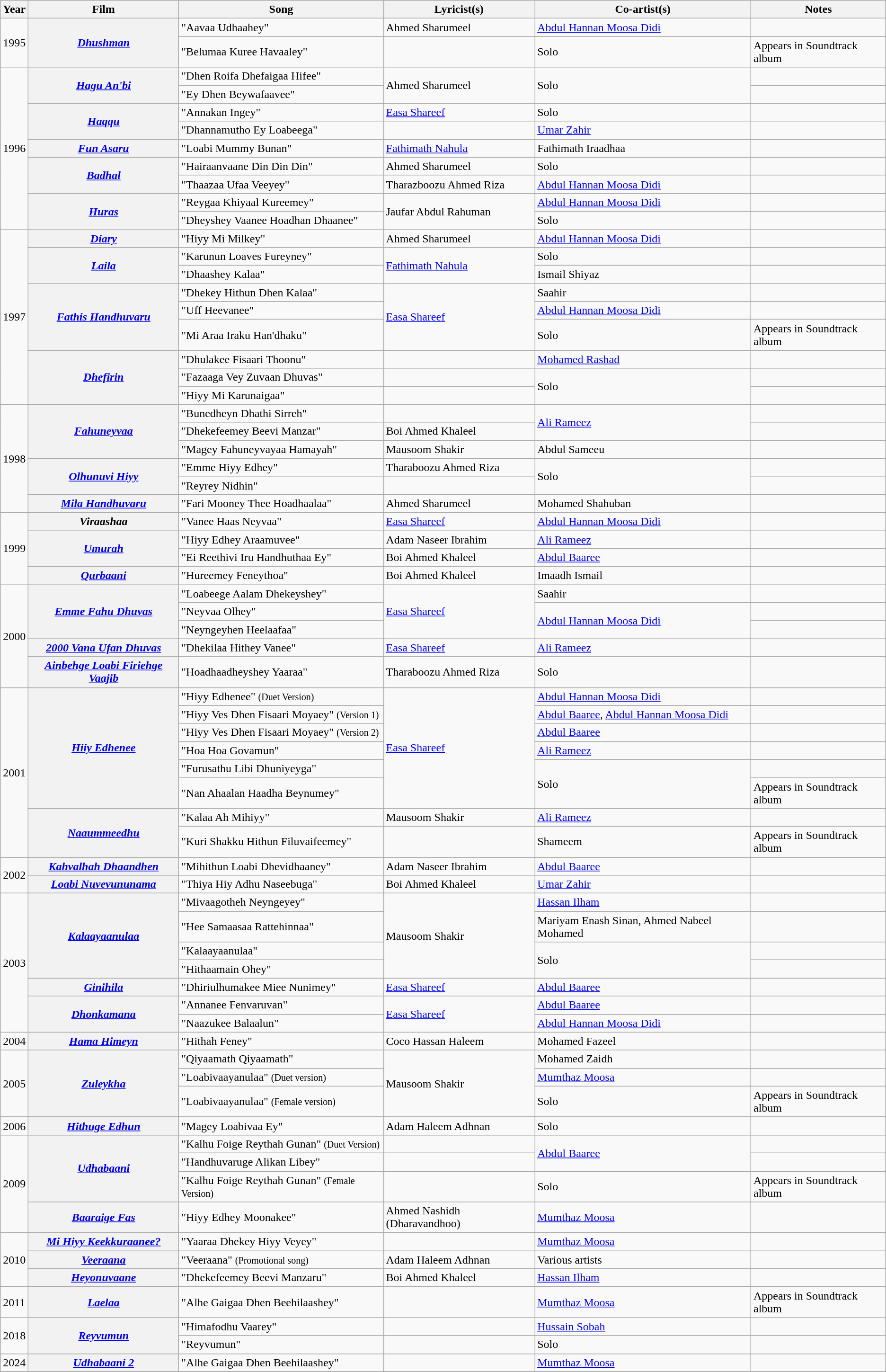<table class="wikitable plainrowheaders">
<tr>
<th scope="col">Year</th>
<th scope="col">Film</th>
<th scope="col">Song</th>
<th scope="col">Lyricist(s)</th>
<th scope="col">Co-artist(s)</th>
<th>Notes</th>
</tr>
<tr>
<td rowspan="2">1995</td>
<th rowspan="2" scope="row"><em><a href='#'>Dhushman</a></em></th>
<td>"Aavaa Udhaahey"</td>
<td>Ahmed Sharumeel</td>
<td><a href='#'>Abdul Hannan Moosa Didi</a></td>
<td></td>
</tr>
<tr>
<td>"Belumaa Kuree Havaaley"</td>
<td></td>
<td>Solo</td>
<td>Appears in Soundtrack album</td>
</tr>
<tr>
<td rowspan="9">1996</td>
<th rowspan="2" scope="row"><em><a href='#'>Hagu An'bi</a></em></th>
<td>"Dhen Roifa Dhefaigaa Hifee"</td>
<td rowspan="2">Ahmed Sharumeel</td>
<td rowspan="2">Solo</td>
<td></td>
</tr>
<tr>
<td>"Ey Dhen Beywafaavee"</td>
<td></td>
</tr>
<tr>
<th rowspan="2" scope="row"><em><a href='#'>Haqqu</a></em></th>
<td>"Annakan Ingey"</td>
<td><a href='#'>Easa Shareef</a></td>
<td>Solo</td>
<td></td>
</tr>
<tr>
<td>"Dhannamutho Ey Loabeega"</td>
<td></td>
<td><a href='#'>Umar Zahir</a></td>
<td></td>
</tr>
<tr>
<th scope="row"><em><a href='#'>Fun Asaru</a></em></th>
<td>"Loabi Mummy Bunan"</td>
<td><a href='#'>Fathimath Nahula</a></td>
<td>Fathimath Iraadhaa</td>
<td></td>
</tr>
<tr>
<th rowspan="2" scope="row"><em><a href='#'>Badhal</a></em></th>
<td>"Hairaanvaane Din Din Din"</td>
<td>Ahmed Sharumeel</td>
<td>Solo</td>
<td></td>
</tr>
<tr>
<td>"Thaazaa Ufaa Veeyey"</td>
<td>Tharazboozu Ahmed Riza</td>
<td><a href='#'>Abdul Hannan Moosa Didi</a></td>
<td></td>
</tr>
<tr>
<th rowspan="2" scope="row"><em><a href='#'>Huras</a></em></th>
<td>"Reygaa Khiyaal Kureemey"</td>
<td rowspan="2">Jaufar Abdul Rahuman</td>
<td><a href='#'>Abdul Hannan Moosa Didi</a></td>
<td></td>
</tr>
<tr>
<td>"Dheyshey Vaanee Hoadhan Dhaanee"</td>
<td>Solo</td>
<td></td>
</tr>
<tr>
<td rowspan="9">1997</td>
<th scope="row"><em><a href='#'>Diary</a></em></th>
<td>"Hiyy Mi Milkey"</td>
<td>Ahmed Sharumeel</td>
<td><a href='#'>Abdul Hannan Moosa Didi</a></td>
<td></td>
</tr>
<tr>
<th rowspan="2" scope="row"><em><a href='#'>Laila</a></em></th>
<td>"Karunun Loaves Fureyney"</td>
<td rowspan="2"><a href='#'>Fathimath Nahula</a></td>
<td>Solo</td>
<td></td>
</tr>
<tr>
<td>"Dhaashey Kalaa"</td>
<td>Ismail Shiyaz</td>
<td></td>
</tr>
<tr>
<th rowspan="3" scope="row"><em><a href='#'>Fathis Handhuvaru</a></em></th>
<td>"Dhekey Hithun Dhen Kalaa"</td>
<td rowspan="3"><a href='#'>Easa Shareef</a></td>
<td>Saahir</td>
<td></td>
</tr>
<tr>
<td>"Uff Heevanee"</td>
<td><a href='#'>Abdul Hannan Moosa Didi</a></td>
<td></td>
</tr>
<tr>
<td>"Mi Araa Iraku Han'dhaku"</td>
<td>Solo</td>
<td>Appears in Soundtrack album</td>
</tr>
<tr>
<th rowspan="3" scope="row"><em><a href='#'>Dhefirin</a></em></th>
<td>"Dhulakee Fisaari Thoonu"</td>
<td></td>
<td><a href='#'>Mohamed Rashad</a></td>
<td></td>
</tr>
<tr>
<td>"Fazaaga Vey Zuvaan Dhuvas"</td>
<td></td>
<td rowspan="2">Solo</td>
<td></td>
</tr>
<tr>
<td>"Hiyy Mi Karunaigaa"</td>
<td></td>
<td></td>
</tr>
<tr>
<td rowspan="6">1998</td>
<th rowspan="3" scope="row"><em><a href='#'>Fahuneyvaa</a></em></th>
<td>"Bunedheyn Dhathi Sirreh"</td>
<td></td>
<td rowspan="2"><a href='#'>Ali Rameez</a></td>
<td></td>
</tr>
<tr>
<td>"Dhekefeemey Beevi Manzar"</td>
<td>Boi Ahmed Khaleel</td>
<td></td>
</tr>
<tr>
<td>"Magey Fahuneyvayaa Hamayah"</td>
<td>Mausoom Shakir</td>
<td>Abdul Sameeu</td>
<td></td>
</tr>
<tr>
<th rowspan="2" scope="row"><em><a href='#'>Olhunuvi Hiyy</a></em></th>
<td>"Emme Hiyy Edhey"</td>
<td>Tharaboozu Ahmed Riza</td>
<td rowspan="2">Solo</td>
<td></td>
</tr>
<tr>
<td>"Reyrey Nidhin"</td>
<td></td>
<td></td>
</tr>
<tr>
<th scope="row"><em><a href='#'>Mila Handhuvaru</a></em></th>
<td>"Fari Mooney Thee Hoadhaalaa"</td>
<td>Ahmed Sharumeel</td>
<td>Mohamed Shahuban</td>
<td></td>
</tr>
<tr>
<td rowspan="4">1999</td>
<th scope="row"><em>Viraashaa</em></th>
<td>"Vanee Haas Neyvaa"</td>
<td><a href='#'>Easa Shareef</a></td>
<td><a href='#'>Abdul Hannan Moosa Didi</a></td>
<td></td>
</tr>
<tr>
<th rowspan="2" scope="row"><em><a href='#'>Umurah</a></em></th>
<td>"Hiyy Edhey Araamuvee"</td>
<td>Adam Naseer Ibrahim</td>
<td><a href='#'>Ali Rameez</a></td>
<td></td>
</tr>
<tr>
<td>"Ei Reethivi Iru Handhuthaa Ey"</td>
<td>Boi Ahmed Khaleel</td>
<td><a href='#'>Abdul Baaree</a></td>
<td></td>
</tr>
<tr>
<th scope="row"><em><a href='#'>Qurbaani</a></em></th>
<td>"Hureemey Feneythoa"</td>
<td>Boi Ahmed Khaleel</td>
<td>Imaadh Ismail</td>
<td></td>
</tr>
<tr>
<td rowspan="5">2000</td>
<th rowspan="3" scope="row"><em><a href='#'>Emme Fahu Dhuvas</a></em></th>
<td>"Loabeege Aalam Dhekeyshey"</td>
<td rowspan="3"><a href='#'>Easa Shareef</a></td>
<td>Saahir</td>
<td></td>
</tr>
<tr>
<td>"Neyvaa Olhey"</td>
<td rowspan="2"><a href='#'>Abdul Hannan Moosa Didi</a></td>
<td></td>
</tr>
<tr>
<td>"Neyngeyhen Heelaafaa"</td>
<td></td>
</tr>
<tr>
<th scope="row"><em><a href='#'>2000 Vana Ufan Dhuvas</a></em></th>
<td>"Dhekilaa Hithey Vanee"</td>
<td><a href='#'>Easa Shareef</a></td>
<td><a href='#'>Ali Rameez</a></td>
<td></td>
</tr>
<tr>
<th scope="row"><em><a href='#'>Ainbehge Loabi Firiehge Vaajib</a></em></th>
<td>"Hoadhaadheyshey Yaaraa"</td>
<td>Tharaboozu Ahmed Riza</td>
<td>Solo</td>
<td></td>
</tr>
<tr>
<td rowspan="8">2001</td>
<th rowspan="6" scope="row"><em><a href='#'>Hiiy Edhenee</a></em></th>
<td>"Hiyy Edhenee" <small>(Duet Version)</small></td>
<td rowspan="6"><a href='#'>Easa Shareef</a></td>
<td><a href='#'>Abdul Hannan Moosa Didi</a></td>
<td></td>
</tr>
<tr>
<td>"Hiyy Ves Dhen Fisaari Moyaey" <small>(Version 1)</small></td>
<td><a href='#'>Abdul Baaree</a>, <a href='#'>Abdul Hannan Moosa Didi</a></td>
<td></td>
</tr>
<tr>
<td>"Hiyy Ves Dhen Fisaari Moyaey" <small>(Version 2)</small></td>
<td><a href='#'>Abdul Baaree</a></td>
<td></td>
</tr>
<tr>
<td>"Hoa Hoa Govamun"</td>
<td><a href='#'>Ali Rameez</a></td>
<td></td>
</tr>
<tr>
<td>"Furusathu Libi Dhuniyeyga"</td>
<td rowspan="2">Solo</td>
<td></td>
</tr>
<tr>
<td>"Nan Ahaalan Haadha Beynumey"</td>
<td>Appears in Soundtrack album</td>
</tr>
<tr>
<th rowspan="2" scope="row"><em><a href='#'>Naaummeedhu</a></em></th>
<td>"Kalaa Ah Mihiyy"</td>
<td>Mausoom Shakir</td>
<td><a href='#'>Ali Rameez</a></td>
<td></td>
</tr>
<tr>
<td>"Kuri Shakku Hithun Filuvaifeemey"</td>
<td></td>
<td>Shameem</td>
<td>Appears in Soundtrack album</td>
</tr>
<tr>
<td rowspan="2">2002</td>
<th scope="row"><em><a href='#'>Kahvalhah Dhaandhen</a></em></th>
<td>"Mihithun Loabi Dhevidhaaney"</td>
<td>Adam Naseer Ibrahim</td>
<td><a href='#'>Abdul Baaree</a></td>
<td></td>
</tr>
<tr>
<th scope="row"><em><a href='#'>Loabi Nuvevununama</a></em></th>
<td>"Thiya Hiy Adhu Naseebuga"</td>
<td>Boi Ahmed Khaleel</td>
<td><a href='#'>Umar Zahir</a></td>
<td></td>
</tr>
<tr>
<td rowspan="7">2003</td>
<th rowspan="4" scope="row"><em><a href='#'>Kalaayaanulaa</a></em></th>
<td>"Mivaagotheh Neyngeyey"</td>
<td rowspan="4">Mausoom Shakir</td>
<td><a href='#'>Hassan Ilham</a></td>
<td></td>
</tr>
<tr>
<td>"Hee Samaasaa Rattehinnaa"</td>
<td>Mariyam Enash Sinan, Ahmed Nabeel Mohamed</td>
<td></td>
</tr>
<tr>
<td>"Kalaayaanulaa" </td>
<td rowspan="2">Solo</td>
<td></td>
</tr>
<tr>
<td>"Hithaamain Ohey"</td>
<td></td>
</tr>
<tr>
<th scope="row"><em><a href='#'>Ginihila</a></em></th>
<td>"Dhiriulhumakee Miee Nunimey"</td>
<td><a href='#'>Easa Shareef</a></td>
<td><a href='#'>Abdul Baaree</a></td>
<td></td>
</tr>
<tr>
<th rowspan="2" scope="row"><em><a href='#'>Dhonkamana</a></em></th>
<td>"Annanee Fenvaruvan"</td>
<td rowspan="2"><a href='#'>Easa Shareef</a></td>
<td><a href='#'>Abdul Baaree</a></td>
<td></td>
</tr>
<tr>
<td>"Naazukee Balaalun"</td>
<td><a href='#'>Abdul Hannan Moosa Didi</a></td>
<td></td>
</tr>
<tr>
<td>2004</td>
<th scope="row"><em><a href='#'>Hama Himeyn</a></em></th>
<td>"Hithah Feney"</td>
<td>Coco Hassan Haleem</td>
<td>Mohamed Fazeel</td>
<td></td>
</tr>
<tr>
<td rowspan="3">2005</td>
<th rowspan="3" scope="row"><em><a href='#'>Zuleykha</a></em></th>
<td>"Qiyaamath Qiyaamath"</td>
<td rowspan="3">Mausoom Shakir</td>
<td>Mohamed Zaidh</td>
<td></td>
</tr>
<tr>
<td>"Loabivaayanulaa" <small>(Duet version)</small></td>
<td><a href='#'>Mumthaz Moosa</a></td>
<td></td>
</tr>
<tr>
<td>"Loabivaayanulaa" <small>(Female version)</small></td>
<td>Solo</td>
<td>Appears in Soundtrack album</td>
</tr>
<tr>
<td>2006</td>
<th scope="row"><em><a href='#'>Hithuge Edhun</a></em></th>
<td>"Magey Loabivaa Ey"</td>
<td>Adam Haleem Adhnan</td>
<td>Solo</td>
<td></td>
</tr>
<tr>
<td rowspan="4">2009</td>
<th rowspan="3" scope="row"><em><a href='#'>Udhabaani</a></em></th>
<td>"Kalhu Foige Reythah Gunan" <small>(Duet Version)</small></td>
<td></td>
<td rowspan="2"><a href='#'>Abdul Baaree</a></td>
<td></td>
</tr>
<tr>
<td>"Handhuvaruge Alikan Libey"</td>
<td></td>
<td></td>
</tr>
<tr>
<td>"Kalhu Foige Reythah Gunan" <small>(Female Version)</small></td>
<td></td>
<td>Solo</td>
<td>Appears in Soundtrack album</td>
</tr>
<tr>
<th scope="row"><em><a href='#'>Baaraige Fas</a></em></th>
<td>"Hiyy Edhey Moonakee"</td>
<td>Ahmed Nashidh (Dharavandhoo)</td>
<td><a href='#'>Mumthaz Moosa</a></td>
<td></td>
</tr>
<tr>
<td rowspan="3">2010</td>
<th scope="row"><em><a href='#'>Mi Hiyy Keekkuraanee?</a></em></th>
<td>"Yaaraa Dhekey Hiyy Veyey"</td>
<td></td>
<td><a href='#'>Mumthaz Moosa</a></td>
<td></td>
</tr>
<tr>
<th scope="row"><em><a href='#'>Veeraana</a></em></th>
<td>"Veeraana" <small>(Promotional song)</small></td>
<td>Adam Haleem Adhnan</td>
<td>Various artists</td>
<td></td>
</tr>
<tr>
<th scope="row"><em><a href='#'>Heyonuvaane</a></em></th>
<td>"Dhekefeemey Beevi Manzaru"</td>
<td>Boi Ahmed Khaleel</td>
<td><a href='#'>Hassan Ilham</a></td>
<td></td>
</tr>
<tr>
<td>2011</td>
<th scope="row"><em><a href='#'>Laelaa</a></em></th>
<td>"Alhe Gaigaa Dhen Beehilaashey"</td>
<td></td>
<td><a href='#'>Mumthaz Moosa</a></td>
<td>Appears in Soundtrack album</td>
</tr>
<tr>
<td rowspan="2">2018</td>
<th rowspan="2" scope="row"><em><a href='#'>Reyvumun</a></em></th>
<td>"Himafodhu Vaarey"</td>
<td></td>
<td><a href='#'>Hussain Sobah</a></td>
<td></td>
</tr>
<tr>
<td>"Reyvumun"</td>
<td></td>
<td>Solo</td>
<td></td>
</tr>
<tr>
<td>2024</td>
<th scope="row"><em><a href='#'>Udhabaani 2</a></em></th>
<td>"Alhe Gaigaa Dhen Beehilaashey"</td>
<td></td>
<td><a href='#'>Mumthaz Moosa</a></td>
<td></td>
</tr>
<tr>
</tr>
</table>
